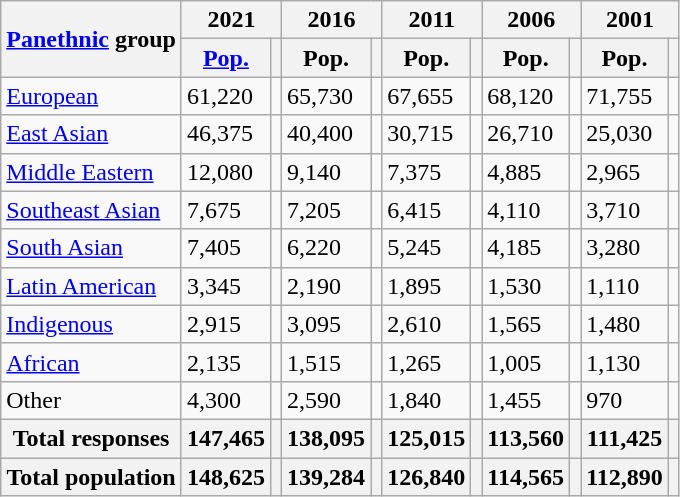<table class="wikitable collapsible sortable">
<tr>
<th rowspan="2"><a href='#'>Panethnic</a> group</th>
<th colspan="2">2021</th>
<th colspan="2">2016</th>
<th colspan="2">2011</th>
<th colspan="2">2006</th>
<th colspan="2">2001</th>
</tr>
<tr>
<th><a href='#'>Pop.</a></th>
<th></th>
<th>Pop.</th>
<th></th>
<th>Pop.</th>
<th></th>
<th>Pop.</th>
<th></th>
<th>Pop.</th>
<th></th>
</tr>
<tr>
<td><a href='#'>European</a></td>
<td>61,220</td>
<td></td>
<td>65,730</td>
<td></td>
<td>67,655</td>
<td></td>
<td>68,120</td>
<td></td>
<td>71,755</td>
<td></td>
</tr>
<tr>
<td><a href='#'>East Asian</a></td>
<td>46,375</td>
<td></td>
<td>40,400</td>
<td></td>
<td>30,715</td>
<td></td>
<td>26,710</td>
<td></td>
<td>25,030</td>
<td></td>
</tr>
<tr>
<td><a href='#'>Middle Eastern</a></td>
<td>12,080</td>
<td></td>
<td>9,140</td>
<td></td>
<td>7,375</td>
<td></td>
<td>4,885</td>
<td></td>
<td>2,965</td>
<td></td>
</tr>
<tr>
<td><a href='#'>Southeast Asian</a></td>
<td>7,675</td>
<td></td>
<td>7,205</td>
<td></td>
<td>6,415</td>
<td></td>
<td>4,110</td>
<td></td>
<td>3,710</td>
<td></td>
</tr>
<tr>
<td><a href='#'>South Asian</a></td>
<td>7,405</td>
<td></td>
<td>6,220</td>
<td></td>
<td>5,245</td>
<td></td>
<td>4,185</td>
<td></td>
<td>3,280</td>
<td></td>
</tr>
<tr>
<td><a href='#'>Latin American</a></td>
<td>3,345</td>
<td></td>
<td>2,190</td>
<td></td>
<td>1,895</td>
<td></td>
<td>1,530</td>
<td></td>
<td>1,110</td>
<td></td>
</tr>
<tr>
<td><a href='#'>Indigenous</a></td>
<td>2,915</td>
<td></td>
<td>3,095</td>
<td></td>
<td>2,610</td>
<td></td>
<td>1,565</td>
<td></td>
<td>1,480</td>
<td></td>
</tr>
<tr>
<td><a href='#'>African</a></td>
<td>2,135</td>
<td></td>
<td>1,515</td>
<td></td>
<td>1,265</td>
<td></td>
<td>1,005</td>
<td></td>
<td>1,130</td>
<td></td>
</tr>
<tr>
<td>Other</td>
<td>4,300</td>
<td></td>
<td>2,590</td>
<td></td>
<td>1,840</td>
<td></td>
<td>1,455</td>
<td></td>
<td>970</td>
<td></td>
</tr>
<tr>
<th>Total responses</th>
<th>147,465</th>
<th></th>
<th>138,095</th>
<th></th>
<th>125,015</th>
<th></th>
<th>113,560</th>
<th></th>
<th>111,425</th>
<th></th>
</tr>
<tr>
<th>Total population</th>
<th>148,625</th>
<th></th>
<th>139,284</th>
<th></th>
<th>126,840</th>
<th></th>
<th>114,565</th>
<th></th>
<th>112,890</th>
<th></th>
</tr>
</table>
